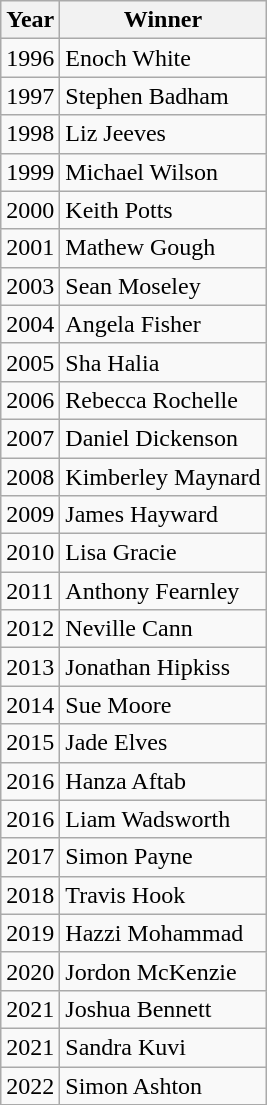<table class="wikitable">
<tr>
<th>Year</th>
<th>Winner</th>
</tr>
<tr>
<td>1996</td>
<td>Enoch White</td>
</tr>
<tr>
<td>1997</td>
<td>Stephen Badham</td>
</tr>
<tr>
<td>1998</td>
<td>Liz Jeeves</td>
</tr>
<tr>
<td>1999</td>
<td>Michael Wilson</td>
</tr>
<tr>
<td>2000</td>
<td>Keith Potts</td>
</tr>
<tr>
<td>2001</td>
<td>Mathew Gough</td>
</tr>
<tr>
<td>2003</td>
<td>Sean Moseley</td>
</tr>
<tr>
<td>2004</td>
<td>Angela Fisher</td>
</tr>
<tr>
<td>2005</td>
<td>Sha Halia</td>
</tr>
<tr>
<td>2006</td>
<td>Rebecca Rochelle</td>
</tr>
<tr>
<td>2007</td>
<td>Daniel Dickenson</td>
</tr>
<tr>
<td>2008</td>
<td>Kimberley Maynard</td>
</tr>
<tr>
<td>2009</td>
<td>James Hayward</td>
</tr>
<tr>
<td>2010</td>
<td>Lisa Gracie</td>
</tr>
<tr>
<td>2011</td>
<td>Anthony Fearnley</td>
</tr>
<tr>
<td>2012</td>
<td>Neville Cann</td>
</tr>
<tr>
<td>2013</td>
<td>Jonathan Hipkiss</td>
</tr>
<tr>
<td>2014</td>
<td>Sue Moore</td>
</tr>
<tr>
<td>2015</td>
<td>Jade Elves</td>
</tr>
<tr>
<td>2016</td>
<td>Hanza Aftab</td>
</tr>
<tr>
<td>2016</td>
<td>Liam Wadsworth</td>
</tr>
<tr>
<td>2017</td>
<td>Simon Payne</td>
</tr>
<tr>
<td>2018</td>
<td>Travis Hook</td>
</tr>
<tr>
<td>2019</td>
<td>Hazzi Mohammad</td>
</tr>
<tr>
<td>2020</td>
<td>Jordon McKenzie</td>
</tr>
<tr>
<td>2021</td>
<td>Joshua Bennett</td>
</tr>
<tr>
<td>2021</td>
<td>Sandra Kuvi</td>
</tr>
<tr>
<td>2022</td>
<td>Simon Ashton</td>
</tr>
</table>
